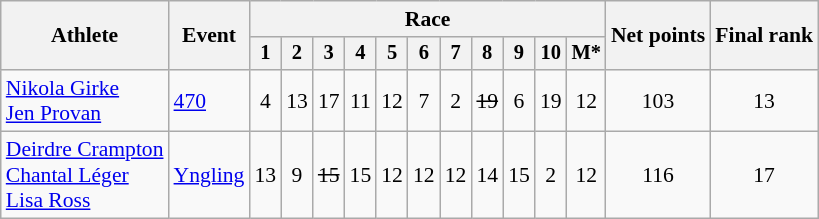<table class="wikitable" style="font-size:90%">
<tr>
<th rowspan=2>Athlete</th>
<th rowspan=2>Event</th>
<th colspan=11>Race</th>
<th rowspan=2>Net points</th>
<th rowspan=2>Final rank</th>
</tr>
<tr style="font-size:95%">
<th>1</th>
<th>2</th>
<th>3</th>
<th>4</th>
<th>5</th>
<th>6</th>
<th>7</th>
<th>8</th>
<th>9</th>
<th>10</th>
<th>M*</th>
</tr>
<tr align=center>
<td align=left><a href='#'>Nikola Girke</a><br><a href='#'>Jen Provan</a></td>
<td align=left><a href='#'>470</a></td>
<td>4</td>
<td>13</td>
<td>17</td>
<td>11</td>
<td>12</td>
<td>7</td>
<td>2</td>
<td><s>19</s></td>
<td>6</td>
<td>19</td>
<td>12</td>
<td>103</td>
<td>13</td>
</tr>
<tr align=center>
<td align=left><a href='#'>Deirdre Crampton</a><br><a href='#'>Chantal Léger</a><br><a href='#'>Lisa Ross</a></td>
<td align=left><a href='#'>Yngling</a></td>
<td>13</td>
<td>9</td>
<td><s>15</s></td>
<td>15</td>
<td>12</td>
<td>12</td>
<td>12</td>
<td>14</td>
<td>15</td>
<td>2</td>
<td>12</td>
<td>116</td>
<td>17</td>
</tr>
</table>
